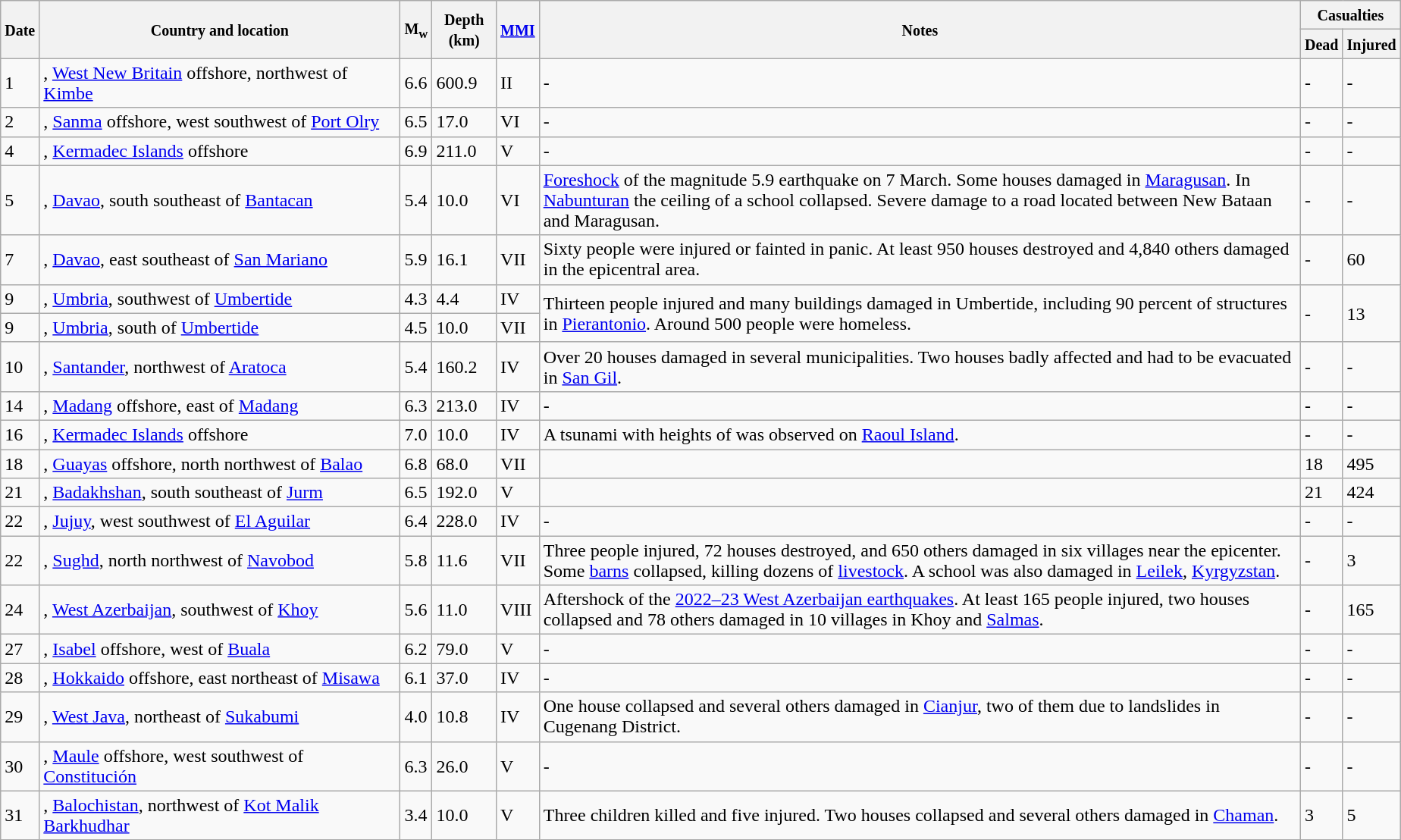<table class="wikitable sortable" style="border:1px black;  margin-left:1em;">
<tr>
<th rowspan="2"><small>Date</small></th>
<th rowspan="2" style="width: 310px"><small>Country and location</small></th>
<th rowspan="2"><small>M<sub>w</sub></small></th>
<th rowspan="2"><small>Depth (km)</small></th>
<th rowspan="2"><small><a href='#'>MMI</a></small></th>
<th rowspan="2" class="unsortable"><small>Notes</small></th>
<th colspan="2"><small>Casualties</small></th>
</tr>
<tr>
<th><small>Dead</small></th>
<th><small>Injured</small></th>
</tr>
<tr>
<td>1</td>
<td>, <a href='#'>West New Britain</a> offshore,  northwest of <a href='#'>Kimbe</a></td>
<td>6.6</td>
<td>600.9</td>
<td>II</td>
<td>-</td>
<td>-</td>
<td>-</td>
</tr>
<tr>
<td>2</td>
<td>, <a href='#'>Sanma</a> offshore,  west southwest of <a href='#'>Port Olry</a></td>
<td>6.5</td>
<td>17.0</td>
<td>VI</td>
<td>-</td>
<td>-</td>
<td>-</td>
</tr>
<tr>
<td>4</td>
<td>, <a href='#'>Kermadec Islands</a> offshore</td>
<td>6.9</td>
<td>211.0</td>
<td>V</td>
<td>-</td>
<td>-</td>
<td>-</td>
</tr>
<tr>
<td>5</td>
<td>, <a href='#'>Davao</a>,  south southeast of <a href='#'>Bantacan</a></td>
<td>5.4</td>
<td>10.0</td>
<td>VI</td>
<td><a href='#'>Foreshock</a> of the magnitude 5.9 earthquake on 7 March. Some houses damaged in <a href='#'>Maragusan</a>. In <a href='#'>Nabunturan</a> the ceiling of a school collapsed. Severe damage to a road located between New Bataan and Maragusan.</td>
<td>-</td>
<td>-</td>
</tr>
<tr>
<td>7</td>
<td>, <a href='#'>Davao</a>,  east southeast of <a href='#'>San Mariano</a></td>
<td>5.9</td>
<td>16.1</td>
<td>VII</td>
<td>Sixty people were injured or fainted in panic. At least 950 houses destroyed and 4,840 others damaged in the epicentral area.</td>
<td>-</td>
<td>60</td>
</tr>
<tr>
<td>9</td>
<td>, <a href='#'>Umbria</a>,  southwest of <a href='#'>Umbertide</a></td>
<td>4.3</td>
<td>4.4</td>
<td>IV</td>
<td rowspan="2">Thirteen people injured and many buildings damaged in Umbertide, including 90 percent of structures in <a href='#'>Pierantonio</a>. Around 500 people were homeless.</td>
<td rowspan="2">-</td>
<td rowspan="2">13</td>
</tr>
<tr>
<td>9</td>
<td>, <a href='#'>Umbria</a>,  south of <a href='#'>Umbertide</a></td>
<td>4.5</td>
<td>10.0</td>
<td>VII</td>
</tr>
<tr>
<td>10</td>
<td>, <a href='#'>Santander</a>,  northwest of <a href='#'>Aratoca</a></td>
<td>5.4</td>
<td>160.2</td>
<td>IV</td>
<td>Over 20 houses damaged in several municipalities. Two houses badly affected and had to be evacuated in <a href='#'>San Gil</a>.</td>
<td>-</td>
<td>-</td>
</tr>
<tr>
<td>14</td>
<td>, <a href='#'>Madang</a> offshore,  east of <a href='#'>Madang</a></td>
<td>6.3</td>
<td>213.0</td>
<td>IV</td>
<td>-</td>
<td>-</td>
<td>-</td>
</tr>
<tr>
<td>16</td>
<td>, <a href='#'>Kermadec Islands</a> offshore</td>
<td>7.0</td>
<td>10.0</td>
<td>IV</td>
<td>A tsunami with heights of  was observed on <a href='#'>Raoul Island</a>.</td>
<td>-</td>
<td>-</td>
</tr>
<tr>
<td>18</td>
<td>, <a href='#'>Guayas</a> offshore,  north northwest of <a href='#'>Balao</a></td>
<td>6.8</td>
<td>68.0</td>
<td>VII</td>
<td></td>
<td>18</td>
<td>495</td>
</tr>
<tr>
<td>21</td>
<td>, <a href='#'>Badakhshan</a>,  south southeast of <a href='#'>Jurm</a></td>
<td>6.5</td>
<td>192.0</td>
<td>V</td>
<td></td>
<td>21</td>
<td>424</td>
</tr>
<tr>
<td>22</td>
<td>, <a href='#'>Jujuy</a>,  west southwest of <a href='#'>El Aguilar</a></td>
<td>6.4</td>
<td>228.0</td>
<td>IV</td>
<td>-</td>
<td>-</td>
<td>-</td>
</tr>
<tr>
<td>22</td>
<td>, <a href='#'>Sughd</a>,  north northwest of <a href='#'>Navobod</a></td>
<td>5.8</td>
<td>11.6</td>
<td>VII</td>
<td>Three people injured, 72 houses destroyed, and 650 others damaged in six villages near the epicenter. Some <a href='#'>barns</a> collapsed, killing dozens of <a href='#'>livestock</a>. A school was also damaged in <a href='#'>Leilek</a>, <a href='#'>Kyrgyzstan</a>.</td>
<td>-</td>
<td>3</td>
</tr>
<tr>
<td>24</td>
<td>, <a href='#'>West Azerbaijan</a>,  southwest of <a href='#'>Khoy</a></td>
<td>5.6</td>
<td>11.0</td>
<td>VIII</td>
<td>Aftershock of the <a href='#'>2022–23 West Azerbaijan earthquakes</a>. At least 165 people injured, two houses collapsed and 78 others damaged in 10 villages in Khoy and <a href='#'>Salmas</a>.</td>
<td>-</td>
<td>165</td>
</tr>
<tr>
<td>27</td>
<td>, <a href='#'>Isabel</a> offshore,  west of <a href='#'>Buala</a></td>
<td>6.2</td>
<td>79.0</td>
<td>V</td>
<td>-</td>
<td>-</td>
<td>-</td>
</tr>
<tr>
<td>28</td>
<td>, <a href='#'>Hokkaido</a> offshore,  east northeast of <a href='#'>Misawa</a></td>
<td>6.1</td>
<td>37.0</td>
<td>IV</td>
<td>-</td>
<td>-</td>
<td>-</td>
</tr>
<tr>
<td>29</td>
<td>, <a href='#'>West Java</a>,  northeast of <a href='#'>Sukabumi</a></td>
<td>4.0</td>
<td>10.8</td>
<td>IV</td>
<td>One house collapsed and several others damaged in <a href='#'>Cianjur</a>, two of them due to landslides in Cugenang District.</td>
<td>-</td>
<td>-</td>
</tr>
<tr>
<td>30</td>
<td>, <a href='#'>Maule</a> offshore,  west southwest of <a href='#'>Constitución</a></td>
<td>6.3</td>
<td>26.0</td>
<td>V</td>
<td>-</td>
<td>-</td>
<td>-</td>
</tr>
<tr>
<td>31</td>
<td>, <a href='#'>Balochistan</a>,  northwest of <a href='#'>Kot Malik Barkhudhar</a></td>
<td>3.4</td>
<td>10.0</td>
<td>V</td>
<td>Three children killed and five injured. Two houses collapsed and several others damaged in <a href='#'>Chaman</a>.</td>
<td>3</td>
<td>5</td>
</tr>
<tr>
</tr>
</table>
